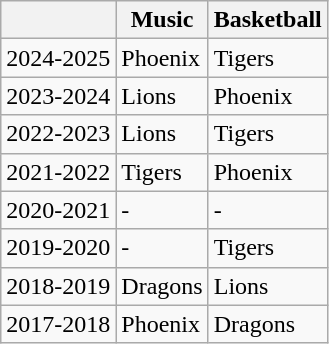<table class="wikitable">
<tr>
<th></th>
<th>Music</th>
<th>Basketball</th>
</tr>
<tr>
<td>2024-2025</td>
<td>Phoenix</td>
<td>Tigers</td>
</tr>
<tr>
<td>2023-2024</td>
<td>Lions</td>
<td>Phoenix</td>
</tr>
<tr>
<td>2022-2023</td>
<td>Lions</td>
<td>Tigers</td>
</tr>
<tr>
<td>2021-2022</td>
<td>Tigers</td>
<td>Phoenix</td>
</tr>
<tr>
<td>2020-2021</td>
<td>-</td>
<td>-</td>
</tr>
<tr>
<td>2019-2020</td>
<td>-</td>
<td>Tigers</td>
</tr>
<tr>
<td>2018-2019</td>
<td>Dragons</td>
<td>Lions</td>
</tr>
<tr>
<td>2017-2018</td>
<td>Phoenix</td>
<td>Dragons</td>
</tr>
</table>
